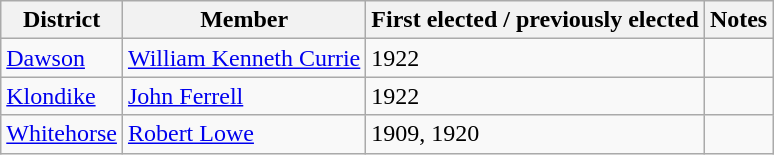<table class="wikitable sortable">
<tr>
<th>District</th>
<th>Member</th>
<th>First elected / previously elected</th>
<th>Notes</th>
</tr>
<tr>
<td><a href='#'>Dawson</a></td>
<td><a href='#'>William Kenneth Currie</a></td>
<td>1922</td>
<td></td>
</tr>
<tr>
<td><a href='#'>Klondike</a></td>
<td><a href='#'>John Ferrell</a></td>
<td>1922</td>
<td></td>
</tr>
<tr>
<td><a href='#'>Whitehorse</a></td>
<td><a href='#'>Robert Lowe</a></td>
<td>1909, 1920</td>
</tr>
</table>
